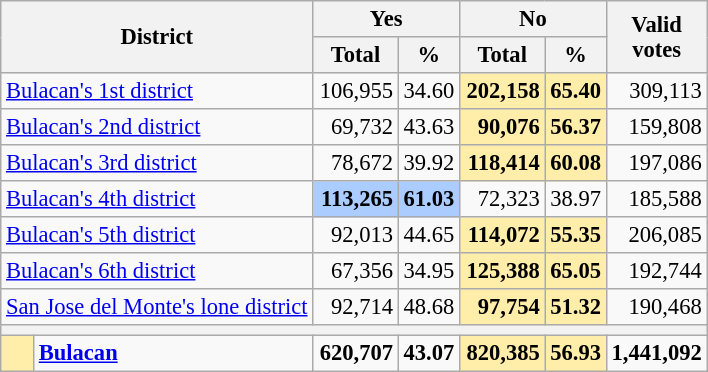<table class="wikitable sortable" style="text-align:right; font-size:94%">
<tr>
<th colspan="2" rowspan="2">District</th>
<th colspan="2">Yes</th>
<th colspan="2">No</th>
<th rowspan="2" width="50px">Valid votes</th>
</tr>
<tr>
<th width="50px">Total</th>
<th width="30px">%</th>
<th width="50px">Total</th>
<th width="30px">%</th>
</tr>
<tr>
<td colspan=2 align="left"><a href='#'>Bulacan's 1st district</a></td>
<td>106,955</td>
<td>34.60</td>
<td bgcolor="#fea"><strong>202,158</strong></td>
<td bgcolor="#fea"><strong>65.40</strong></td>
<td>309,113</td>
</tr>
<tr>
<td colspan=2 align="left"><a href='#'>Bulacan's 2nd district</a></td>
<td>69,732</td>
<td>43.63</td>
<td bgcolor="#fea"><strong>90,076</strong></td>
<td bgcolor="#fea"><strong>56.37</strong></td>
<td>159,808</td>
</tr>
<tr>
<td colspan=2 align="left"><a href='#'>Bulacan's 3rd district</a></td>
<td>78,672</td>
<td>39.92</td>
<td bgcolor="#fea"><strong>118,414</strong></td>
<td bgcolor="#fea"><strong>60.08</strong></td>
<td>197,086</td>
</tr>
<tr>
<td colspan=2 align="left"><a href='#'>Bulacan's 4th district</a></td>
<td bgcolor="#acf"><strong>113,265</strong></td>
<td bgcolor="#acf"><strong>61.03</strong></td>
<td>72,323</td>
<td>38.97</td>
<td>185,588</td>
</tr>
<tr>
<td colspan=2 align="left"><a href='#'>Bulacan's 5th district</a></td>
<td>92,013</td>
<td>44.65</td>
<td bgcolor="#fea"><strong>114,072</strong></td>
<td bgcolor="#fea"><strong>55.35</strong></td>
<td>206,085</td>
</tr>
<tr>
<td colspan=2 align="left"><a href='#'>Bulacan's 6th district</a></td>
<td>67,356</td>
<td>34.95</td>
<td bgcolor="#fea"><strong>125,388</strong></td>
<td bgcolor="#fea"><strong>65.05</strong></td>
<td>192,744</td>
</tr>
<tr>
<td colspan=2 align="left"><a href='#'>San Jose del Monte's lone district</a></td>
<td>92,714</td>
<td>48.68</td>
<td bgcolor="#fea"><strong>97,754</strong></td>
<td bgcolor="#fea"><strong>51.32</strong></td>
<td>190,468</td>
</tr>
<tr class="sortbottom">
<th colspan="7"></th>
</tr>
<tr class="sortbottom" style="font-weight:bold;">
<td bgcolor="#fea"></td>
<td align="left"><a href='#'>Bulacan</a></td>
<td>620,707</td>
<td>43.07</td>
<td bgcolor="#fea">820,385</td>
<td bgcolor="#fea">56.93</td>
<td>1,441,092</td>
</tr>
</table>
